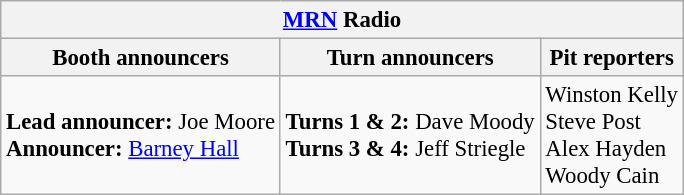<table class="wikitable" style="font-size: 95%;">
<tr>
<th colspan="3"><a href='#'>MRN</a> Radio</th>
</tr>
<tr>
<th>Booth announcers</th>
<th>Turn announcers</th>
<th>Pit reporters</th>
</tr>
<tr>
<td><strong>Lead announcer:</strong> Joe Moore<br><strong>Announcer:</strong> <a href='#'>Barney Hall</a></td>
<td><strong>Turns 1 & 2:</strong> Dave Moody<br><strong>Turns 3 & 4:</strong> Jeff Striegle</td>
<td>Winston Kelly<br>Steve Post<br>Alex Hayden<br>Woody Cain</td>
</tr>
</table>
